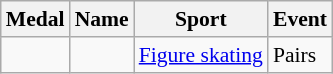<table class="wikitable sortable" style="font-size:90%">
<tr>
<th>Medal</th>
<th>Name</th>
<th>Sport</th>
<th>Event</th>
</tr>
<tr>
<td></td>
<td> <br> </td>
<td><a href='#'>Figure skating</a></td>
<td>Pairs</td>
</tr>
</table>
